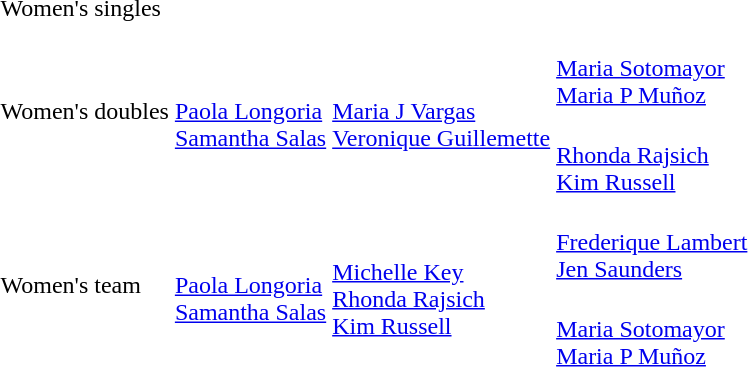<table>
<tr>
<td rowspan=2>Women's singles<br></td>
<td rowspan=2></td>
<td rowspan=2></td>
<td></td>
</tr>
<tr>
<td></td>
</tr>
<tr>
<td rowspan=2>Women's doubles<br></td>
<td rowspan=2><br><a href='#'>Paola Longoria</a><br><a href='#'>Samantha Salas</a></td>
<td rowspan=2><br><a href='#'>Maria J Vargas</a><br><a href='#'>Veronique Guillemette</a></td>
<td><br><a href='#'>Maria Sotomayor</a><br><a href='#'>Maria P Muñoz</a></td>
</tr>
<tr>
<td><br><a href='#'>Rhonda Rajsich</a><br><a href='#'>Kim Russell</a></td>
</tr>
<tr>
<td rowspan=2>Women's team<br></td>
<td rowspan=2><br><a href='#'>Paola Longoria</a><br><a href='#'>Samantha Salas</a></td>
<td rowspan=2><br><a href='#'>Michelle Key</a><br><a href='#'>Rhonda Rajsich</a><br><a href='#'>Kim Russell</a></td>
<td><br><a href='#'>Frederique Lambert</a><br><a href='#'>Jen Saunders</a></td>
</tr>
<tr>
<td><br><a href='#'>Maria Sotomayor</a><br><a href='#'>Maria P Muñoz</a></td>
</tr>
</table>
